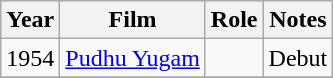<table class="wikitable">
<tr>
<th>Year</th>
<th>Film</th>
<th>Role</th>
<th>Notes</th>
</tr>
<tr>
<td>1954</td>
<td><a href='#'>Pudhu Yugam</a></td>
<td></td>
<td>Debut</td>
</tr>
<tr>
</tr>
</table>
